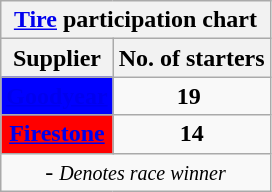<table class="wikitable">
<tr>
<th colspan=2><a href='#'>Tire</a> participation chart</th>
</tr>
<tr>
<th>Supplier</th>
<th>No. of starters</th>
</tr>
<tr>
<td align="center" style="background:blue;"><strong><a href='#'><span>Goodyear</span></a></strong></td>
<td align="center"><strong>19</strong> </td>
</tr>
<tr>
<td align="center" style="background:red;"><strong><a href='#'><span>Firestone</span></a></strong></td>
<td align="center"><strong>14</strong></td>
</tr>
<tr>
<td colspan=2 align=center> - <em><small>Denotes race winner</small></em></td>
</tr>
</table>
